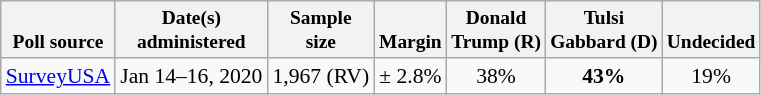<table class="wikitable" style="font-size:90%;text-align:center;">
<tr valign=bottom style="font-size:90%;">
<th>Poll source</th>
<th>Date(s)<br>administered</th>
<th>Sample<br>size</th>
<th>Margin<br></th>
<th>Donald<br>Trump (R)</th>
<th>Tulsi<br>Gabbard (D)</th>
<th>Undecided</th>
</tr>
<tr>
<td style="text-align:left;"><a href='#'>SurveyUSA</a></td>
<td>Jan 14–16, 2020</td>
<td>1,967 (RV)</td>
<td>± 2.8%</td>
<td>38%</td>
<td><strong>43%</strong></td>
<td>19%</td>
</tr>
</table>
